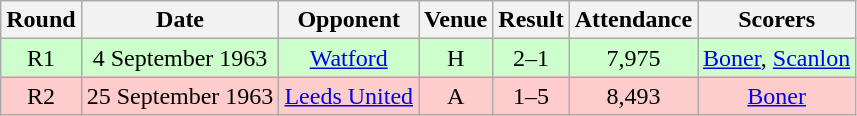<table class="wikitable" style="font-size:100%; text-align:center">
<tr>
<th>Round</th>
<th>Date</th>
<th>Opponent</th>
<th>Venue</th>
<th>Result</th>
<th>Attendance</th>
<th>Scorers</th>
</tr>
<tr style="background-color: #CCFFCC;">
<td>R1</td>
<td>4 September 1963</td>
<td><a href='#'>Watford</a></td>
<td>H</td>
<td>2–1</td>
<td>7,975</td>
<td><a href='#'>Boner</a>, <a href='#'>Scanlon</a></td>
</tr>
<tr style="background-color: #FFCCCC;">
<td>R2</td>
<td>25 September 1963</td>
<td><a href='#'>Leeds United</a></td>
<td>A</td>
<td>1–5</td>
<td>8,493</td>
<td><a href='#'>Boner</a></td>
</tr>
</table>
